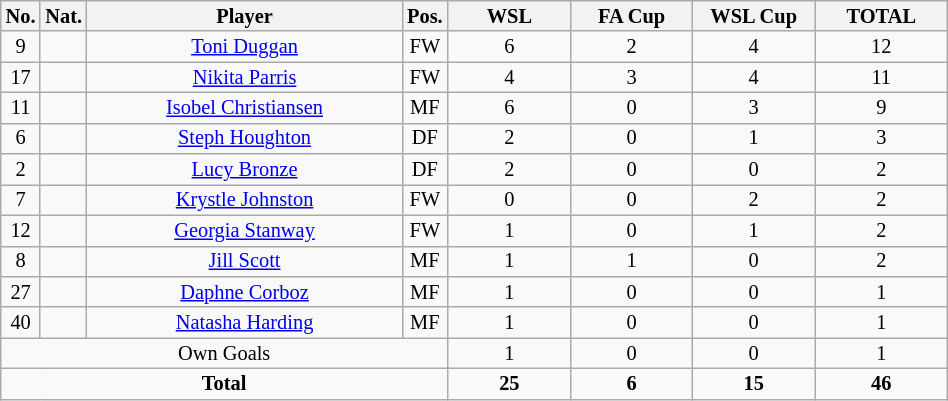<table class="wikitable sortable alternance"  style="font-size:85%; text-align:center; line-height:14px; width:50%;">
<tr>
<th width=10><strong>No.</strong></th>
<th width=10><strong>Nat.</strong></th>
<th scope="col" style="width:275px;"><strong>Player</strong></th>
<th width=10><strong>Pos.</strong></th>
<th width=100>WSL</th>
<th width=100>FA Cup</th>
<th width=100>WSL Cup</th>
<th width=100>TOTAL</th>
</tr>
<tr>
<td>9</td>
<td></td>
<td><a href='#'>Toni Duggan</a></td>
<td>FW</td>
<td>6</td>
<td>2</td>
<td>4</td>
<td>12</td>
</tr>
<tr>
<td>17</td>
<td></td>
<td><a href='#'>Nikita Parris</a></td>
<td>FW</td>
<td>4</td>
<td>3</td>
<td>4</td>
<td>11</td>
</tr>
<tr>
<td>11</td>
<td></td>
<td><a href='#'>Isobel Christiansen</a></td>
<td>MF</td>
<td>6</td>
<td>0</td>
<td>3</td>
<td>9</td>
</tr>
<tr>
<td>6</td>
<td></td>
<td><a href='#'>Steph Houghton</a></td>
<td>DF</td>
<td>2</td>
<td>0</td>
<td>1</td>
<td>3</td>
</tr>
<tr>
<td>2</td>
<td></td>
<td><a href='#'>Lucy Bronze</a></td>
<td>DF</td>
<td>2</td>
<td>0</td>
<td>0</td>
<td>2</td>
</tr>
<tr>
<td>7</td>
<td></td>
<td><a href='#'>Krystle Johnston</a></td>
<td>FW</td>
<td>0</td>
<td>0</td>
<td>2</td>
<td>2</td>
</tr>
<tr>
<td>12</td>
<td></td>
<td><a href='#'>Georgia Stanway</a></td>
<td>FW</td>
<td>1</td>
<td>0</td>
<td>1</td>
<td>2</td>
</tr>
<tr>
<td>8</td>
<td></td>
<td><a href='#'>Jill Scott</a></td>
<td>MF</td>
<td>1</td>
<td>1</td>
<td>0</td>
<td>2</td>
</tr>
<tr>
<td>27</td>
<td></td>
<td><a href='#'>Daphne Corboz</a></td>
<td>MF</td>
<td>1</td>
<td>0</td>
<td>0</td>
<td>1</td>
</tr>
<tr>
<td>40</td>
<td></td>
<td><a href='#'>Natasha Harding</a></td>
<td>MF</td>
<td>1</td>
<td>0</td>
<td>0</td>
<td>1</td>
</tr>
<tr class="sortbottom">
<td colspan="4">Own Goals</td>
<td>1</td>
<td>0</td>
<td>0</td>
<td>1</td>
</tr>
<tr class="sortbottom">
<td colspan="4"><strong>Total</strong></td>
<td><strong>25</strong></td>
<td><strong>6</strong></td>
<td><strong>15</strong></td>
<td><strong>46</strong></td>
</tr>
</table>
